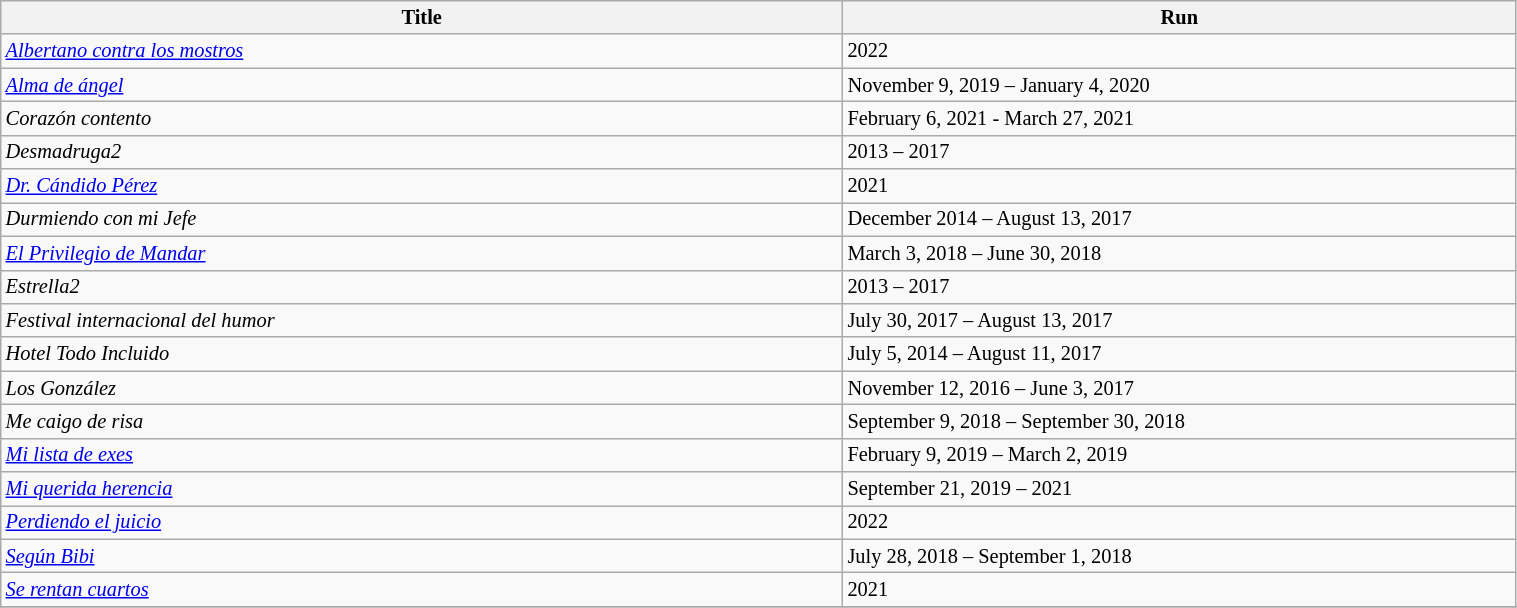<table class="wikitable sortable" style="width:80%; font-size:85%;">
<tr>
<th style="width:25%;">Title</th>
<th style="width:20%;">Run</th>
</tr>
<tr>
<td><em><a href='#'>Albertano contra los mostros</a></em></td>
<td>2022</td>
</tr>
<tr>
<td><em><a href='#'>Alma de ángel</a></em></td>
<td>November 9, 2019 – January 4, 2020</td>
</tr>
<tr>
<td><em>Corazón contento</em></td>
<td>February 6, 2021 - March 27, 2021</td>
</tr>
<tr>
<td><em>Desmadruga2</em></td>
<td>2013 – 2017</td>
</tr>
<tr>
<td><em><a href='#'>Dr. Cándido Pérez</a></em></td>
<td>2021</td>
</tr>
<tr>
<td><em>Durmiendo con mi Jefe</em></td>
<td>December 2014 – August 13, 2017</td>
</tr>
<tr>
<td><em><a href='#'>El Privilegio de Mandar</a></em></td>
<td>March 3, 2018 – June 30, 2018</td>
</tr>
<tr>
<td><em>Estrella2</em></td>
<td>2013 – 2017</td>
</tr>
<tr>
<td><em>Festival internacional del humor</em></td>
<td>July 30, 2017 – August 13, 2017</td>
</tr>
<tr>
<td><em>Hotel Todo Incluido</em></td>
<td>July 5, 2014 – August 11, 2017</td>
</tr>
<tr>
<td><em>Los González</em></td>
<td>November 12, 2016 – June 3, 2017</td>
</tr>
<tr>
<td><em>Me caigo de risa</em></td>
<td>September 9, 2018 – September 30, 2018</td>
</tr>
<tr>
<td><em><a href='#'>Mi lista de exes</a></em></td>
<td>February 9, 2019 – March 2, 2019</td>
</tr>
<tr>
<td><em><a href='#'>Mi querida herencia</a></em></td>
<td>September 21, 2019 – 2021</td>
</tr>
<tr>
<td><em><a href='#'>Perdiendo el juicio</a></em></td>
<td>2022</td>
</tr>
<tr>
<td><em><a href='#'>Según Bibi</a></em></td>
<td>July 28, 2018 – September 1, 2018</td>
</tr>
<tr>
<td><em><a href='#'>Se rentan cuartos</a></em></td>
<td>2021</td>
</tr>
<tr>
</tr>
</table>
